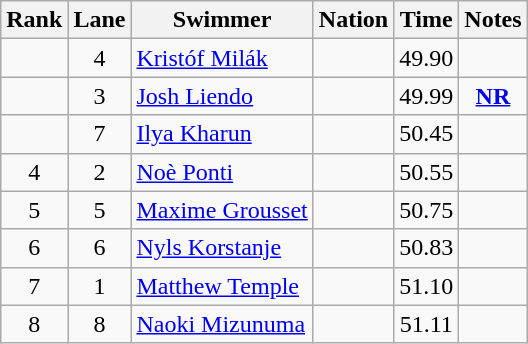<table class="wikitable sortable mw-collapsible" style="text-align:center">
<tr>
<th scope="col">Rank</th>
<th scope="col">Lane</th>
<th scope="col">Swimmer</th>
<th scope="col">Nation</th>
<th scope="col">Time</th>
<th scope="col">Notes</th>
</tr>
<tr>
<td></td>
<td>4</td>
<td align="left"><a href='#'>Kristóf Milák</a></td>
<td align="left"></td>
<td>49.90</td>
<td></td>
</tr>
<tr>
<td></td>
<td>3</td>
<td align="left"><a href='#'>Josh Liendo</a></td>
<td align="left"></td>
<td>49.99</td>
<td><strong><a href='#'>NR</a></strong></td>
</tr>
<tr>
<td></td>
<td>7</td>
<td align="left"><a href='#'>Ilya Kharun</a></td>
<td align="left"></td>
<td>50.45</td>
<td></td>
</tr>
<tr>
<td>4</td>
<td>2</td>
<td align="left"><a href='#'>Noè Ponti</a></td>
<td align="left"></td>
<td>50.55</td>
<td></td>
</tr>
<tr>
<td>5</td>
<td>5</td>
<td align="left"><a href='#'>Maxime Grousset</a></td>
<td align="left"></td>
<td>50.75</td>
<td></td>
</tr>
<tr>
<td>6</td>
<td>6</td>
<td align="left"><a href='#'>Nyls Korstanje</a></td>
<td align="left"></td>
<td>50.83</td>
<td></td>
</tr>
<tr>
<td>7</td>
<td>1</td>
<td align="left"><a href='#'>Matthew Temple</a></td>
<td align="left"></td>
<td>51.10</td>
<td></td>
</tr>
<tr>
<td>8</td>
<td>8</td>
<td align="left"><a href='#'>Naoki Mizunuma</a></td>
<td align="left"></td>
<td>51.11</td>
<td></td>
</tr>
</table>
